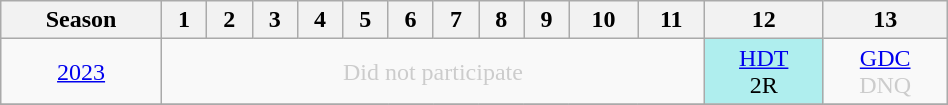<table class="wikitable" style="width:50%; margin:0">
<tr>
<th>Season</th>
<th>1</th>
<th>2</th>
<th>3</th>
<th>4</th>
<th>5</th>
<th>6</th>
<th>7</th>
<th>8</th>
<th>9</th>
<th>10</th>
<th>11</th>
<th>12</th>
<th>13</th>
</tr>
<tr>
<td style="text-align:center;"background:#efefef;"><a href='#'>2023</a></td>
<td colspan="11" style="text-align:center; color:#ccc;">Did not participate</td>
<td style="text-align:center; background:#afeeee;"><a href='#'>HDT</a><br>2R</td>
<td style="text-align:center; color:#ccc;"><a href='#'>GDC</a><br>DNQ</td>
</tr>
<tr>
</tr>
</table>
